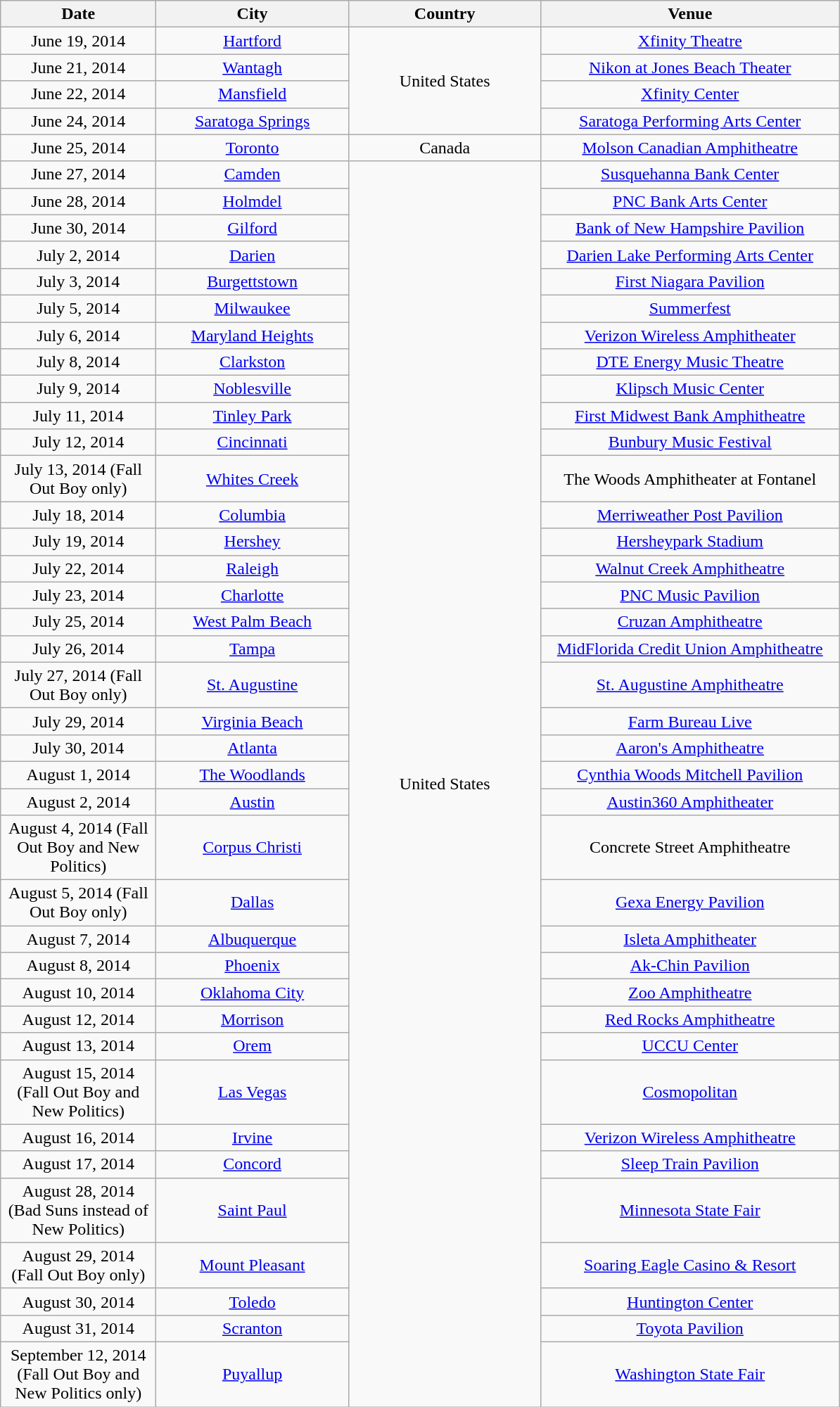<table class="wikitable" style="text-align:center;">
<tr>
<th style="width:140px;">Date</th>
<th style="width:175px;">City</th>
<th style="width:175px;">Country</th>
<th style="width:275px;">Venue</th>
</tr>
<tr>
<td>June 19, 2014</td>
<td><a href='#'>Hartford</a></td>
<td rowspan="4">United States</td>
<td><a href='#'>Xfinity Theatre</a></td>
</tr>
<tr>
<td>June 21, 2014</td>
<td><a href='#'>Wantagh</a></td>
<td><a href='#'>Nikon at Jones Beach Theater</a></td>
</tr>
<tr>
<td>June 22, 2014</td>
<td><a href='#'>Mansfield</a></td>
<td><a href='#'>Xfinity Center</a></td>
</tr>
<tr>
<td>June 24, 2014</td>
<td><a href='#'>Saratoga Springs</a></td>
<td><a href='#'>Saratoga Performing Arts Center</a></td>
</tr>
<tr>
<td>June 25, 2014</td>
<td><a href='#'>Toronto</a></td>
<td>Canada</td>
<td><a href='#'>Molson Canadian Amphitheatre</a></td>
</tr>
<tr>
<td>June 27, 2014</td>
<td><a href='#'>Camden</a></td>
<td rowspan="38">United States</td>
<td><a href='#'>Susquehanna Bank Center</a></td>
</tr>
<tr>
<td>June 28, 2014</td>
<td><a href='#'>Holmdel</a></td>
<td><a href='#'>PNC Bank Arts Center</a></td>
</tr>
<tr>
<td>June 30, 2014</td>
<td><a href='#'>Gilford</a></td>
<td><a href='#'>Bank of New Hampshire Pavilion</a></td>
</tr>
<tr>
<td>July 2, 2014</td>
<td><a href='#'>Darien</a></td>
<td><a href='#'>Darien Lake Performing Arts Center</a></td>
</tr>
<tr>
<td>July 3, 2014</td>
<td><a href='#'>Burgettstown</a></td>
<td><a href='#'>First Niagara Pavilion</a></td>
</tr>
<tr>
<td>July 5, 2014</td>
<td><a href='#'>Milwaukee</a></td>
<td><a href='#'>Summerfest</a></td>
</tr>
<tr>
<td>July 6, 2014</td>
<td><a href='#'>Maryland Heights</a></td>
<td><a href='#'>Verizon Wireless Amphitheater</a></td>
</tr>
<tr>
<td>July 8, 2014</td>
<td><a href='#'>Clarkston</a></td>
<td><a href='#'>DTE Energy Music Theatre</a></td>
</tr>
<tr>
<td>July 9, 2014</td>
<td><a href='#'>Noblesville</a></td>
<td><a href='#'>Klipsch Music Center</a></td>
</tr>
<tr>
<td>July 11, 2014</td>
<td><a href='#'>Tinley Park</a></td>
<td><a href='#'>First Midwest Bank Amphitheatre</a></td>
</tr>
<tr>
<td>July 12, 2014</td>
<td><a href='#'>Cincinnati</a></td>
<td><a href='#'>Bunbury Music Festival</a></td>
</tr>
<tr>
<td>July 13, 2014 (Fall Out Boy only)</td>
<td><a href='#'>Whites Creek</a></td>
<td>The Woods Amphitheater at Fontanel</td>
</tr>
<tr>
<td>July 18, 2014</td>
<td><a href='#'>Columbia</a></td>
<td><a href='#'>Merriweather Post Pavilion</a></td>
</tr>
<tr>
<td>July 19, 2014</td>
<td><a href='#'>Hershey</a></td>
<td><a href='#'>Hersheypark Stadium</a></td>
</tr>
<tr>
<td>July 22, 2014</td>
<td><a href='#'>Raleigh</a></td>
<td><a href='#'>Walnut Creek Amphitheatre</a></td>
</tr>
<tr>
<td>July 23, 2014</td>
<td><a href='#'>Charlotte</a></td>
<td><a href='#'>PNC Music Pavilion</a></td>
</tr>
<tr>
<td>July 25, 2014</td>
<td><a href='#'>West Palm Beach</a></td>
<td><a href='#'>Cruzan Amphitheatre</a></td>
</tr>
<tr>
<td>July 26, 2014</td>
<td><a href='#'>Tampa</a></td>
<td><a href='#'>MidFlorida Credit Union Amphitheatre</a></td>
</tr>
<tr>
<td>July 27, 2014 (Fall Out Boy only)</td>
<td><a href='#'>St. Augustine</a></td>
<td><a href='#'>St. Augustine Amphitheatre</a></td>
</tr>
<tr>
<td>July 29, 2014</td>
<td><a href='#'>Virginia Beach</a></td>
<td><a href='#'>Farm Bureau Live</a></td>
</tr>
<tr>
<td>July 30, 2014</td>
<td><a href='#'>Atlanta</a></td>
<td><a href='#'>Aaron's Amphitheatre</a></td>
</tr>
<tr>
<td>August 1, 2014</td>
<td><a href='#'>The Woodlands</a></td>
<td><a href='#'>Cynthia Woods Mitchell Pavilion</a></td>
</tr>
<tr>
<td>August 2, 2014</td>
<td><a href='#'>Austin</a></td>
<td><a href='#'>Austin360 Amphitheater</a></td>
</tr>
<tr>
<td>August 4, 2014 (Fall Out Boy and New Politics)</td>
<td><a href='#'>Corpus Christi</a></td>
<td>Concrete Street Amphitheatre</td>
</tr>
<tr>
<td>August 5, 2014 (Fall Out Boy only)</td>
<td><a href='#'>Dallas</a></td>
<td><a href='#'>Gexa Energy Pavilion</a></td>
</tr>
<tr>
<td>August 7, 2014</td>
<td><a href='#'>Albuquerque</a></td>
<td><a href='#'>Isleta Amphitheater</a></td>
</tr>
<tr>
<td>August 8, 2014</td>
<td><a href='#'>Phoenix</a></td>
<td><a href='#'>Ak-Chin Pavilion</a></td>
</tr>
<tr>
<td>August 10, 2014</td>
<td><a href='#'>Oklahoma City</a></td>
<td><a href='#'>Zoo Amphitheatre</a></td>
</tr>
<tr>
<td>August 12, 2014</td>
<td><a href='#'>Morrison</a></td>
<td><a href='#'>Red Rocks Amphitheatre</a></td>
</tr>
<tr>
<td>August 13, 2014</td>
<td><a href='#'>Orem</a></td>
<td><a href='#'>UCCU Center</a></td>
</tr>
<tr>
<td>August 15, 2014 (Fall Out Boy and New Politics)</td>
<td><a href='#'>Las Vegas</a></td>
<td><a href='#'>Cosmopolitan</a></td>
</tr>
<tr>
<td>August 16, 2014</td>
<td><a href='#'>Irvine</a></td>
<td><a href='#'>Verizon Wireless Amphitheatre</a></td>
</tr>
<tr>
<td>August 17, 2014</td>
<td><a href='#'>Concord</a></td>
<td><a href='#'>Sleep Train Pavilion</a></td>
</tr>
<tr>
<td>August 28, 2014 (Bad Suns instead of New Politics)</td>
<td><a href='#'>Saint Paul</a></td>
<td><a href='#'>Minnesota State Fair</a></td>
</tr>
<tr>
<td>August 29, 2014 (Fall Out Boy only)</td>
<td><a href='#'>Mount Pleasant</a></td>
<td><a href='#'>Soaring Eagle Casino & Resort</a></td>
</tr>
<tr>
<td>August 30, 2014</td>
<td><a href='#'>Toledo</a></td>
<td><a href='#'>Huntington Center</a></td>
</tr>
<tr>
<td>August 31, 2014</td>
<td><a href='#'>Scranton</a></td>
<td><a href='#'>Toyota Pavilion</a></td>
</tr>
<tr>
<td>September 12, 2014 (Fall Out Boy and New Politics only)</td>
<td><a href='#'>Puyallup</a></td>
<td><a href='#'>Washington State Fair</a></td>
</tr>
</table>
